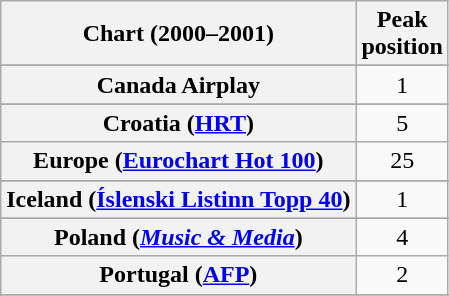<table class="wikitable sortable plainrowheaders" style="text-align:center">
<tr>
<th>Chart (2000–2001)</th>
<th>Peak<br>position</th>
</tr>
<tr>
</tr>
<tr>
</tr>
<tr>
</tr>
<tr>
</tr>
<tr>
<th scope="row">Canada Airplay</th>
<td>1</td>
</tr>
<tr>
</tr>
<tr>
<th scope="row">Croatia (<a href='#'>HRT</a>)</th>
<td>5</td>
</tr>
<tr>
<th scope="row">Europe (<a href='#'>Eurochart Hot 100</a>)</th>
<td>25</td>
</tr>
<tr>
</tr>
<tr>
</tr>
<tr>
</tr>
<tr>
<th scope="row">Iceland (<a href='#'>Íslenski Listinn Topp 40</a>)</th>
<td>1</td>
</tr>
<tr>
</tr>
<tr>
</tr>
<tr>
</tr>
<tr>
</tr>
<tr>
<th scope="row">Poland (<em><a href='#'>Music & Media</a></em>)</th>
<td>4</td>
</tr>
<tr>
<th scope="row">Portugal (<a href='#'>AFP</a>)</th>
<td>2</td>
</tr>
<tr>
</tr>
<tr>
</tr>
<tr>
</tr>
<tr>
</tr>
<tr>
</tr>
<tr>
</tr>
<tr>
</tr>
<tr>
</tr>
<tr>
</tr>
</table>
